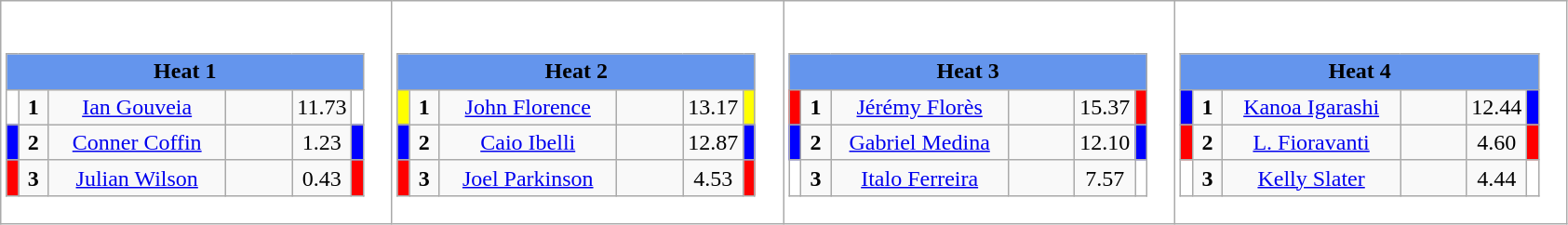<table class="wikitable" style="background:#fff;">
<tr>
<td><div><br><table class="wikitable">
<tr>
<td colspan="6"  style="text-align:center; background:#6495ed;"><strong>Heat 1</strong></td>
</tr>
<tr>
<td style="width:01px; background: #fff;"></td>
<td style="width:14px; text-align:center;"><strong>1</strong></td>
<td style="width:120px; text-align:center;"><a href='#'>Ian Gouveia</a></td>
<td style="width:40px; text-align:center;"></td>
<td style="width:20px; text-align:center;">11.73</td>
<td style="width:01px; background: #fff;"></td>
</tr>
<tr>
<td style="width:01px; background: #00f;"></td>
<td style="width:14px; text-align:center;"><strong>2</strong></td>
<td style="width:120px; text-align:center;"><a href='#'>Conner Coffin</a></td>
<td style="width:40px; text-align:center;"></td>
<td style="width:20px; text-align:center;">1.23</td>
<td style="width:01px; background: #00f;"></td>
</tr>
<tr>
<td style="width:01px; background: #f00;"></td>
<td style="width:14px; text-align:center;"><strong>3</strong></td>
<td style="width:120px; text-align:center;"><a href='#'>Julian Wilson</a></td>
<td style="width:40px; text-align:center;"></td>
<td style="width:20px; text-align:center;">0.43</td>
<td style="width:01px; background: #f00;"></td>
</tr>
</table>
</div></td>
<td><div><br><table class="wikitable">
<tr>
<td colspan="6"  style="text-align:center; background:#6495ed;"><strong>Heat 2</strong></td>
</tr>
<tr>
<td style="width:01px; background: #ff0;"></td>
<td style="width:14px; text-align:center;"><strong>1</strong></td>
<td style="width:120px; text-align:center;"><a href='#'>John Florence</a></td>
<td style="width:40px; text-align:center;"></td>
<td style="width:20px; text-align:center;">13.17</td>
<td style="width:01px; background: #ff0;"></td>
</tr>
<tr>
<td style="width:01px; background: #00f;"></td>
<td style="width:14px; text-align:center;"><strong>2</strong></td>
<td style="width:120px; text-align:center;"><a href='#'>Caio Ibelli</a></td>
<td style="width:40px; text-align:center;"></td>
<td style="width:20px; text-align:center;">12.87</td>
<td style="width:01px; background: #00f;"></td>
</tr>
<tr>
<td style="width:01px; background: #f00;"></td>
<td style="width:14px; text-align:center;"><strong>3</strong></td>
<td style="width:120px; text-align:center;"><a href='#'>Joel Parkinson</a></td>
<td style="width:40px; text-align:center;"></td>
<td style="width:20px; text-align:center;">4.53</td>
<td style="width:01px; background: #f00;"></td>
</tr>
</table>
</div></td>
<td><div><br><table class="wikitable">
<tr>
<td colspan="6"  style="text-align:center; background:#6495ed;"><strong>Heat 3</strong></td>
</tr>
<tr>
<td style="width:01px; background: #f00;"></td>
<td style="width:14px; text-align:center;"><strong>1</strong></td>
<td style="width:120px; text-align:center;"><a href='#'>Jérémy Florès</a></td>
<td style="width:40px; text-align:center;"></td>
<td style="width:20px; text-align:center;">15.37</td>
<td style="width:01px; background: #f00;"></td>
</tr>
<tr>
<td style="width:01px; background: #00f;"></td>
<td style="width:14px; text-align:center;"><strong>2</strong></td>
<td style="width:120px; text-align:center;"><a href='#'>Gabriel Medina</a></td>
<td style="width:40px; text-align:center;"></td>
<td style="width:20px; text-align:center;">12.10</td>
<td style="width:01px; background: #00f;"></td>
</tr>
<tr>
<td style="width:01px; background: #fff;"></td>
<td style="width:14px; text-align:center;"><strong>3</strong></td>
<td style="width:120px; text-align:center;"><a href='#'>Italo Ferreira</a></td>
<td style="width:40px; text-align:center;"></td>
<td style="width:20px; text-align:center;">7.57</td>
<td style="width:01px; background: #fff;"></td>
</tr>
</table>
</div></td>
<td><div><br><table class="wikitable">
<tr>
<td colspan="6"  style="text-align:center; background:#6495ed;"><strong>Heat 4</strong></td>
</tr>
<tr>
<td style="width:01px; background: #00f;"></td>
<td style="width:14px; text-align:center;"><strong>1</strong></td>
<td style="width:120px; text-align:center;"><a href='#'>Kanoa Igarashi</a></td>
<td style="width:40px; text-align:center;"></td>
<td style="width:20px; text-align:center;">12.44</td>
<td style="width:01px; background: #00f;"></td>
</tr>
<tr>
<td style="width:01px; background: #f00;"></td>
<td style="width:14px; text-align:center;"><strong>2</strong></td>
<td style="width:120px; text-align:center;"><a href='#'>L. Fioravanti</a></td>
<td style="width:40px; text-align:center;"></td>
<td style="width:20px; text-align:center;">4.60</td>
<td style="width:01px; background: #f00;"></td>
</tr>
<tr>
<td style="width:01px; background: #fff;"></td>
<td style="width:14px; text-align:center;"><strong>3</strong></td>
<td style="width:120px; text-align:center;"><a href='#'>Kelly Slater</a></td>
<td style="width:40px; text-align:center;"></td>
<td style="width:20px; text-align:center;">4.44</td>
<td style="width:01px; background: #fff;"></td>
</tr>
</table>
</div></td>
</tr>
</table>
